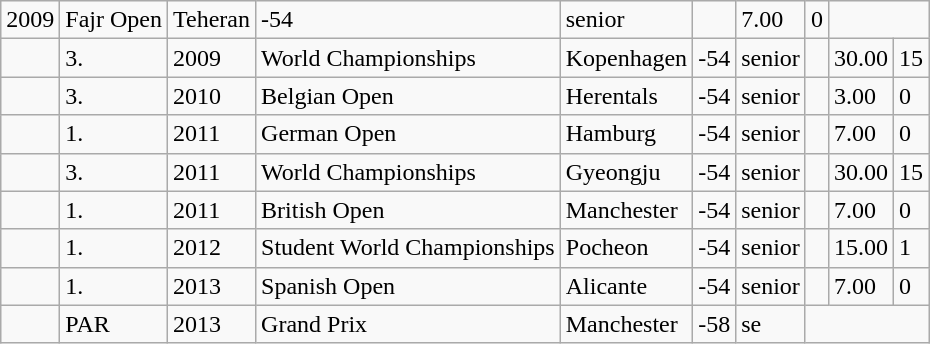<table class="wikitable">
<tr>
<td>2009</td>
<td>Fajr Open</td>
<td>Teheran</td>
<td>-54</td>
<td>senior</td>
<td></td>
<td>7.00</td>
<td>0</td>
</tr>
<tr>
<td></td>
<td>3.</td>
<td>2009</td>
<td>World Championships</td>
<td>Kopenhagen</td>
<td>-54</td>
<td>senior</td>
<td></td>
<td>30.00</td>
<td>15</td>
</tr>
<tr>
<td></td>
<td>3.</td>
<td>2010</td>
<td>Belgian Open</td>
<td>Herentals</td>
<td>-54</td>
<td>senior</td>
<td></td>
<td>3.00</td>
<td>0</td>
</tr>
<tr>
<td></td>
<td>1.</td>
<td>2011</td>
<td>German Open</td>
<td>Hamburg</td>
<td>-54</td>
<td>senior</td>
<td></td>
<td>7.00</td>
<td>0</td>
</tr>
<tr>
<td></td>
<td>3.</td>
<td>2011</td>
<td>World Championships</td>
<td>Gyeongju</td>
<td>-54</td>
<td>senior</td>
<td></td>
<td>30.00</td>
<td>15</td>
</tr>
<tr>
<td></td>
<td>1.</td>
<td>2011</td>
<td>British Open</td>
<td>Manchester</td>
<td>-54</td>
<td>senior</td>
<td></td>
<td>7.00</td>
<td>0</td>
</tr>
<tr>
<td></td>
<td>1.</td>
<td>2012</td>
<td>Student World Championships</td>
<td>Pocheon</td>
<td>-54</td>
<td>senior</td>
<td></td>
<td>15.00</td>
<td>1</td>
</tr>
<tr>
<td></td>
<td>1.</td>
<td>2013</td>
<td>Spanish Open</td>
<td>Alicante</td>
<td>-54</td>
<td>senior</td>
<td></td>
<td>7.00</td>
<td>0</td>
</tr>
<tr>
<td></td>
<td>PAR</td>
<td>2013</td>
<td>Grand Prix</td>
<td>Manchester</td>
<td>-58</td>
<td>se</td>
</tr>
</table>
